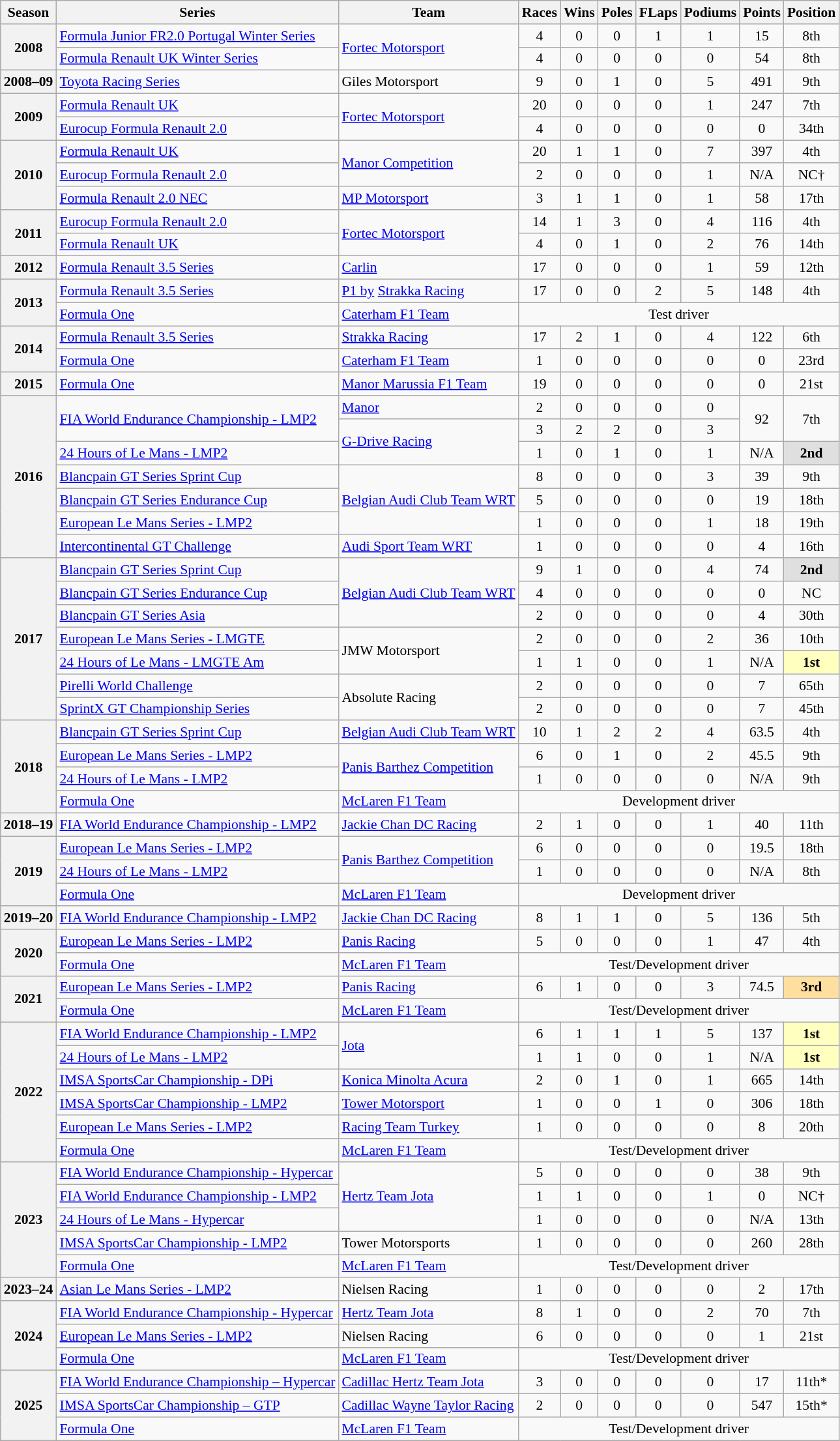<table class="wikitable" style="font-size: 90%; text-align:center">
<tr>
<th>Season</th>
<th>Series</th>
<th>Team</th>
<th>Races</th>
<th>Wins</th>
<th>Poles</th>
<th>FLaps</th>
<th>Podiums</th>
<th>Points</th>
<th>Position</th>
</tr>
<tr>
<th rowspan=2>2008</th>
<td align=left><a href='#'>Formula Junior FR2.0 Portugal Winter Series</a></td>
<td align=left rowspan=2><a href='#'>Fortec Motorsport</a></td>
<td>4</td>
<td>0</td>
<td>0</td>
<td>1</td>
<td>1</td>
<td>15</td>
<td>8th</td>
</tr>
<tr>
<td align=left><a href='#'>Formula Renault UK Winter Series</a></td>
<td>4</td>
<td>0</td>
<td>0</td>
<td>0</td>
<td>0</td>
<td>54</td>
<td>8th</td>
</tr>
<tr>
<th>2008–09</th>
<td align=left><a href='#'>Toyota Racing Series</a></td>
<td align=left>Giles Motorsport</td>
<td>9</td>
<td>0</td>
<td>1</td>
<td>0</td>
<td>5</td>
<td>491</td>
<td>9th</td>
</tr>
<tr>
<th rowspan=2>2009</th>
<td align=left><a href='#'>Formula Renault UK</a></td>
<td align=left rowspan=2><a href='#'>Fortec Motorsport</a></td>
<td>20</td>
<td>0</td>
<td>0</td>
<td>0</td>
<td>1</td>
<td>247</td>
<td>7th</td>
</tr>
<tr>
<td align=left><a href='#'>Eurocup Formula Renault 2.0</a></td>
<td>4</td>
<td>0</td>
<td>0</td>
<td>0</td>
<td>0</td>
<td>0</td>
<td>34th</td>
</tr>
<tr>
<th rowspan=3>2010</th>
<td align=left><a href='#'>Formula Renault UK</a></td>
<td align=left rowspan=2><a href='#'>Manor Competition</a></td>
<td>20</td>
<td>1</td>
<td>1</td>
<td>0</td>
<td>7</td>
<td>397</td>
<td>4th</td>
</tr>
<tr>
<td align=left><a href='#'>Eurocup Formula Renault 2.0</a></td>
<td>2</td>
<td>0</td>
<td>0</td>
<td>0</td>
<td>1</td>
<td>N/A</td>
<td>NC†</td>
</tr>
<tr>
<td align=left><a href='#'>Formula Renault 2.0 NEC</a></td>
<td align=left><a href='#'>MP Motorsport</a></td>
<td>3</td>
<td>1</td>
<td>1</td>
<td>0</td>
<td>1</td>
<td>58</td>
<td>17th</td>
</tr>
<tr>
<th rowspan=2>2011</th>
<td align=left><a href='#'>Eurocup Formula Renault 2.0</a></td>
<td align=left rowspan=2><a href='#'>Fortec Motorsport</a></td>
<td>14</td>
<td>1</td>
<td>3</td>
<td>0</td>
<td>4</td>
<td>116</td>
<td>4th</td>
</tr>
<tr>
<td align=left><a href='#'>Formula Renault UK</a></td>
<td>4</td>
<td>0</td>
<td>1</td>
<td>0</td>
<td>2</td>
<td>76</td>
<td>14th</td>
</tr>
<tr>
<th>2012</th>
<td align=left><a href='#'>Formula Renault 3.5 Series</a></td>
<td align=left><a href='#'>Carlin</a></td>
<td>17</td>
<td>0</td>
<td>0</td>
<td>0</td>
<td>1</td>
<td>59</td>
<td>12th</td>
</tr>
<tr>
<th rowspan=2>2013</th>
<td align=left><a href='#'>Formula Renault 3.5 Series</a></td>
<td align=left><a href='#'>P1 by</a> <a href='#'>Strakka Racing</a></td>
<td>17</td>
<td>0</td>
<td>0</td>
<td>2</td>
<td>5</td>
<td>148</td>
<td>4th</td>
</tr>
<tr>
<td align=left><a href='#'>Formula One</a></td>
<td align=left><a href='#'>Caterham F1 Team</a></td>
<td colspan=7>Test driver</td>
</tr>
<tr>
<th rowspan=2>2014</th>
<td align=left><a href='#'>Formula Renault 3.5 Series</a></td>
<td align=left><a href='#'>Strakka Racing</a></td>
<td>17</td>
<td>2</td>
<td>1</td>
<td>0</td>
<td>4</td>
<td>122</td>
<td>6th</td>
</tr>
<tr>
<td align=left><a href='#'>Formula One</a></td>
<td align=left><a href='#'>Caterham F1 Team</a></td>
<td>1</td>
<td>0</td>
<td>0</td>
<td>0</td>
<td>0</td>
<td>0</td>
<td>23rd</td>
</tr>
<tr>
<th>2015</th>
<td align=left><a href='#'>Formula One</a></td>
<td align=left><a href='#'>Manor Marussia F1 Team</a></td>
<td>19</td>
<td>0</td>
<td>0</td>
<td>0</td>
<td>0</td>
<td>0</td>
<td>21st</td>
</tr>
<tr>
<th rowspan=7>2016</th>
<td align=left rowspan=2><a href='#'>FIA World Endurance Championship - LMP2</a></td>
<td align=left><a href='#'>Manor</a></td>
<td>2</td>
<td>0</td>
<td>0</td>
<td>0</td>
<td>0</td>
<td rowspan=2>92</td>
<td rowspan=2>7th</td>
</tr>
<tr>
<td align=left rowspan=2><a href='#'>G-Drive Racing</a></td>
<td>3</td>
<td>2</td>
<td>2</td>
<td>0</td>
<td>3</td>
</tr>
<tr>
<td align=left><a href='#'>24 Hours of Le Mans - LMP2</a></td>
<td>1</td>
<td>0</td>
<td>1</td>
<td>0</td>
<td>1</td>
<td>N/A</td>
<td style="background:#DFDFDF;"><strong>2nd</strong></td>
</tr>
<tr>
<td align=left><a href='#'>Blancpain GT Series Sprint Cup</a></td>
<td align=left rowspan=3><a href='#'>Belgian Audi Club Team WRT</a></td>
<td>8</td>
<td>0</td>
<td>0</td>
<td>0</td>
<td>3</td>
<td>39</td>
<td>9th</td>
</tr>
<tr>
<td align=left><a href='#'>Blancpain GT Series Endurance Cup</a></td>
<td>5</td>
<td>0</td>
<td>0</td>
<td>0</td>
<td>0</td>
<td>19</td>
<td>18th</td>
</tr>
<tr>
<td align=left><a href='#'>European Le Mans Series - LMP2</a></td>
<td>1</td>
<td>0</td>
<td>0</td>
<td>0</td>
<td>1</td>
<td>18</td>
<td>19th</td>
</tr>
<tr>
<td align=left><a href='#'>Intercontinental GT Challenge</a></td>
<td align=left><a href='#'>Audi Sport Team WRT</a></td>
<td>1</td>
<td>0</td>
<td>0</td>
<td>0</td>
<td>0</td>
<td>4</td>
<td>16th</td>
</tr>
<tr>
<th rowspan="7">2017</th>
<td align=left><a href='#'>Blancpain GT Series Sprint Cup</a></td>
<td rowspan="3" align="left"><a href='#'>Belgian Audi Club Team WRT</a></td>
<td>9</td>
<td>1</td>
<td>0</td>
<td>0</td>
<td>4</td>
<td>74</td>
<td style="background:#DFDFDF;"><strong>2nd</strong></td>
</tr>
<tr>
<td align=left><a href='#'>Blancpain GT Series Endurance Cup</a></td>
<td>4</td>
<td>0</td>
<td>0</td>
<td>0</td>
<td>0</td>
<td>0</td>
<td>NC</td>
</tr>
<tr>
<td align=left><a href='#'>Blancpain GT Series Asia</a></td>
<td>2</td>
<td>0</td>
<td>0</td>
<td>0</td>
<td>0</td>
<td>4</td>
<td>30th</td>
</tr>
<tr>
<td align=left><a href='#'>European Le Mans Series - LMGTE</a></td>
<td align=left rowspan=2>JMW Motorsport</td>
<td>2</td>
<td>0</td>
<td>0</td>
<td>0</td>
<td>2</td>
<td>36</td>
<td>10th</td>
</tr>
<tr>
<td align=left><a href='#'>24 Hours of Le Mans - LMGTE Am</a></td>
<td>1</td>
<td>1</td>
<td>0</td>
<td>0</td>
<td>1</td>
<td>N/A</td>
<td style="background:#FFFFBF;"><strong>1st</strong></td>
</tr>
<tr>
<td align=left><a href='#'>Pirelli World Challenge</a></td>
<td align=left rowspan=2>Absolute Racing</td>
<td>2</td>
<td>0</td>
<td>0</td>
<td>0</td>
<td>0</td>
<td>7</td>
<td>65th</td>
</tr>
<tr>
<td align=left><a href='#'>SprintX GT Championship Series</a></td>
<td>2</td>
<td>0</td>
<td>0</td>
<td>0</td>
<td>0</td>
<td>7</td>
<td>45th</td>
</tr>
<tr>
<th rowspan=4>2018</th>
<td align=left><a href='#'>Blancpain GT Series Sprint Cup</a></td>
<td align=left nowrap><a href='#'>Belgian Audi Club Team WRT</a></td>
<td>10</td>
<td>1</td>
<td>2</td>
<td>2</td>
<td>4</td>
<td>63.5</td>
<td>4th</td>
</tr>
<tr>
<td align=left><a href='#'>European Le Mans Series - LMP2</a></td>
<td align=left rowspan=2><a href='#'>Panis Barthez Competition</a></td>
<td>6</td>
<td>0</td>
<td>1</td>
<td>0</td>
<td>2</td>
<td>45.5</td>
<td>9th</td>
</tr>
<tr>
<td align=left><a href='#'>24 Hours of Le Mans - LMP2</a></td>
<td>1</td>
<td>0</td>
<td>0</td>
<td>0</td>
<td>0</td>
<td>N/A</td>
<td>9th</td>
</tr>
<tr>
<td align=left><a href='#'>Formula One</a></td>
<td align=left><a href='#'>McLaren F1 Team</a></td>
<td colspan="7">Development driver</td>
</tr>
<tr>
<th>2018–19</th>
<td align=left><a href='#'>FIA World Endurance Championship - LMP2</a></td>
<td align=left><a href='#'>Jackie Chan DC Racing</a></td>
<td>2</td>
<td>1</td>
<td>0</td>
<td>0</td>
<td>1</td>
<td>40</td>
<td>11th</td>
</tr>
<tr>
<th rowspan=3>2019</th>
<td align=left><a href='#'>European Le Mans Series - LMP2</a></td>
<td align=left rowspan=2><a href='#'>Panis Barthez Competition</a></td>
<td>6</td>
<td>0</td>
<td>0</td>
<td>0</td>
<td>0</td>
<td>19.5</td>
<td>18th</td>
</tr>
<tr>
<td align=left><a href='#'>24 Hours of Le Mans - LMP2</a></td>
<td>1</td>
<td>0</td>
<td>0</td>
<td>0</td>
<td>0</td>
<td>N/A</td>
<td>8th</td>
</tr>
<tr>
<td align=left><a href='#'>Formula One</a></td>
<td align=left><a href='#'>McLaren F1 Team</a></td>
<td colspan="7">Development driver</td>
</tr>
<tr>
<th>2019–20</th>
<td align=left><a href='#'>FIA World Endurance Championship - LMP2</a></td>
<td align=left><a href='#'>Jackie Chan DC Racing</a></td>
<td>8</td>
<td>1</td>
<td>1</td>
<td>0</td>
<td>5</td>
<td>136</td>
<td>5th</td>
</tr>
<tr>
<th rowspan=2>2020</th>
<td align=left><a href='#'>European Le Mans Series - LMP2</a></td>
<td align=left><a href='#'>Panis Racing</a></td>
<td>5</td>
<td>0</td>
<td>0</td>
<td>0</td>
<td>1</td>
<td>47</td>
<td>4th</td>
</tr>
<tr>
<td align=left><a href='#'>Formula One</a></td>
<td align=left><a href='#'>McLaren F1 Team</a></td>
<td colspan="7">Test/Development driver</td>
</tr>
<tr>
<th rowspan=2>2021</th>
<td align=left><a href='#'>European Le Mans Series - LMP2</a></td>
<td align=left><a href='#'>Panis Racing</a></td>
<td>6</td>
<td>1</td>
<td>0</td>
<td>0</td>
<td>3</td>
<td>74.5</td>
<td style="background:#FFDF9F;"><strong>3rd</strong></td>
</tr>
<tr>
<td align=left><a href='#'>Formula One</a></td>
<td align=left><a href='#'>McLaren F1 Team</a></td>
<td colspan="7">Test/Development driver</td>
</tr>
<tr>
<th rowspan=6>2022</th>
<td align=left><a href='#'>FIA World Endurance Championship - LMP2</a></td>
<td rowspan="2" align="left"><a href='#'>Jota</a></td>
<td>6</td>
<td>1</td>
<td>1</td>
<td>1</td>
<td>5</td>
<td>137</td>
<td style="background:#FFFFBF;"><strong>1st</strong></td>
</tr>
<tr>
<td align=left><a href='#'>24 Hours of Le Mans - LMP2</a></td>
<td>1</td>
<td>1</td>
<td>0</td>
<td>0</td>
<td>1</td>
<td>N/A</td>
<td style="background:#FFFFBF;"><strong>1st</strong></td>
</tr>
<tr>
<td align=left><a href='#'>IMSA SportsCar Championship - DPi</a></td>
<td align=left><a href='#'>Konica Minolta Acura</a></td>
<td>2</td>
<td>0</td>
<td>1</td>
<td>0</td>
<td>1</td>
<td>665</td>
<td>14th</td>
</tr>
<tr>
<td align=left><a href='#'>IMSA SportsCar Championship - LMP2</a></td>
<td align=left><a href='#'>Tower Motorsport</a></td>
<td>1</td>
<td>0</td>
<td>0</td>
<td>1</td>
<td>0</td>
<td>306</td>
<td>18th</td>
</tr>
<tr>
<td align=left><a href='#'>European Le Mans Series - LMP2</a></td>
<td align=left><a href='#'>Racing Team Turkey</a></td>
<td>1</td>
<td>0</td>
<td>0</td>
<td>0</td>
<td>0</td>
<td>8</td>
<td>20th</td>
</tr>
<tr>
<td align=left><a href='#'>Formula One</a></td>
<td align=left><a href='#'>McLaren F1 Team</a></td>
<td colspan="7">Test/Development driver</td>
</tr>
<tr>
<th rowspan="5">2023</th>
<td align=left nowrap><a href='#'>FIA World Endurance Championship - Hypercar</a></td>
<td rowspan="3" align="left"><a href='#'>Hertz Team Jota</a></td>
<td>5</td>
<td>0</td>
<td>0</td>
<td>0</td>
<td>0</td>
<td>38</td>
<td>9th</td>
</tr>
<tr>
<td align=left><a href='#'>FIA World Endurance Championship - LMP2</a></td>
<td>1</td>
<td>1</td>
<td>0</td>
<td>0</td>
<td>1</td>
<td>0</td>
<td>NC†</td>
</tr>
<tr>
<td align=left><a href='#'>24 Hours of Le Mans - Hypercar</a></td>
<td>1</td>
<td>0</td>
<td>0</td>
<td>0</td>
<td>0</td>
<td>N/A</td>
<td>13th</td>
</tr>
<tr>
<td align=left><a href='#'>IMSA SportsCar Championship - LMP2</a></td>
<td align=left>Tower Motorsports</td>
<td>1</td>
<td>0</td>
<td>0</td>
<td>0</td>
<td>0</td>
<td>260</td>
<td>28th</td>
</tr>
<tr>
<td align="left"><a href='#'>Formula One</a></td>
<td align="left"><a href='#'>McLaren F1 Team</a></td>
<td colspan="7">Test/Development driver</td>
</tr>
<tr>
<th nowrap>2023–24</th>
<td align=left><a href='#'>Asian Le Mans Series - LMP2</a></td>
<td align=left>Nielsen Racing</td>
<td>1</td>
<td>0</td>
<td>0</td>
<td>0</td>
<td>0</td>
<td>2</td>
<td>17th</td>
</tr>
<tr>
<th rowspan="3">2024</th>
<td align=left><a href='#'>FIA World Endurance Championship - Hypercar</a></td>
<td align=left><a href='#'>Hertz Team Jota</a></td>
<td>8</td>
<td>1</td>
<td>0</td>
<td>0</td>
<td>2</td>
<td>70</td>
<td>7th</td>
</tr>
<tr>
<td align="left"><a href='#'>European Le Mans Series - LMP2</a></td>
<td align="left">Nielsen Racing</td>
<td>6</td>
<td>0</td>
<td>0</td>
<td>0</td>
<td>0</td>
<td>1</td>
<td>21st</td>
</tr>
<tr>
<td align="left"><a href='#'>Formula One</a></td>
<td align="left"><a href='#'>McLaren F1 Team</a></td>
<td colspan="7">Test/Development driver</td>
</tr>
<tr>
<th rowspan=3>2025</th>
<td align=left><a href='#'>FIA World Endurance Championship – Hypercar</a></td>
<td align=left><a href='#'>Cadillac Hertz Team Jota</a></td>
<td>3</td>
<td>0</td>
<td>0</td>
<td>0</td>
<td>0</td>
<td>17</td>
<td>11th*</td>
</tr>
<tr>
<td align=left><a href='#'>IMSA SportsCar Championship – GTP</a></td>
<td align=left><a href='#'>Cadillac Wayne Taylor Racing</a></td>
<td>2</td>
<td>0</td>
<td>0</td>
<td>0</td>
<td>0</td>
<td>547</td>
<td>15th*</td>
</tr>
<tr>
<td align="left"><a href='#'>Formula One</a></td>
<td align="left"><a href='#'>McLaren F1 Team</a></td>
<td colspan="7">Test/Development driver</td>
</tr>
</table>
